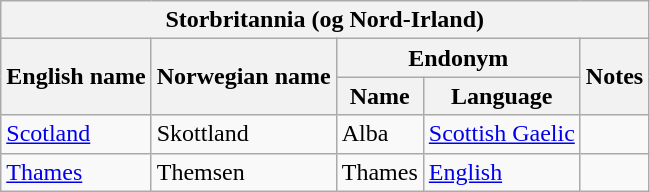<table class="wikitable sortable">
<tr>
<th colspan="5"> Storbritannia (og Nord-Irland)</th>
</tr>
<tr>
<th rowspan="2">English name</th>
<th rowspan="2">Norwegian name</th>
<th colspan="2">Endonym</th>
<th rowspan="2">Notes</th>
</tr>
<tr>
<th>Name</th>
<th>Language</th>
</tr>
<tr>
<td><a href='#'>Scotland</a></td>
<td>Skottland</td>
<td>Alba</td>
<td><a href='#'>Scottish Gaelic</a></td>
<td></td>
</tr>
<tr>
<td><a href='#'>Thames</a></td>
<td>Themsen</td>
<td>Thames</td>
<td><a href='#'>English</a></td>
<td></td>
</tr>
</table>
